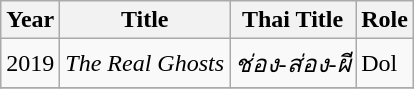<table class="wikitable">
<tr>
<th>Year</th>
<th>Title</th>
<th>Thai Title</th>
<th>Role</th>
</tr>
<tr>
<td>2019</td>
<td><em>The Real Ghosts</em></td>
<td><em>ช่อง-ส่อง-ผี</em></td>
<td>Dol</td>
</tr>
<tr>
</tr>
</table>
